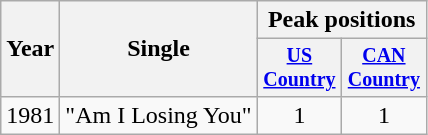<table class="wikitable" style="text-align:center;">
<tr>
<th rowspan="2">Year</th>
<th rowspan="2">Single</th>
<th colspan="2">Peak positions</th>
</tr>
<tr style="font-size:smaller;">
<th width="50"><a href='#'>US Country</a></th>
<th width="50"><a href='#'>CAN Country</a></th>
</tr>
<tr>
<td>1981</td>
<td align="left">"Am I Losing You"</td>
<td>1</td>
<td>1</td>
</tr>
</table>
